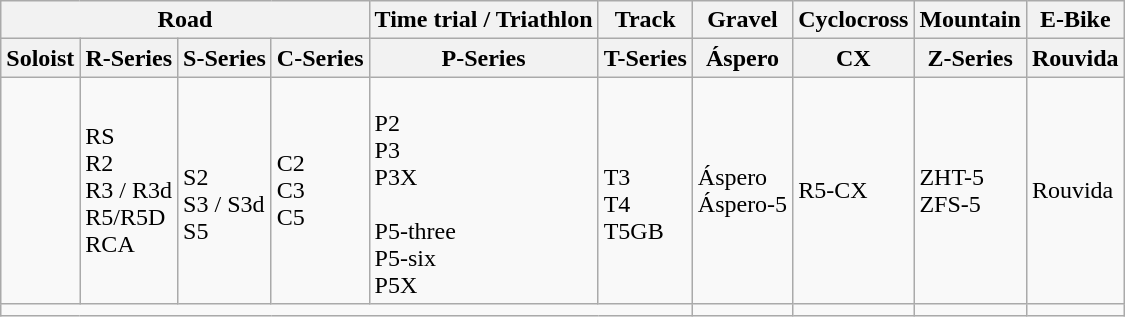<table class="wikitable">
<tr>
<th colspan=4>Road</th>
<th>Time trial / Triathlon</th>
<th>Track</th>
<th>Gravel</th>
<th>Cyclocross</th>
<th>Mountain</th>
<th>E-Bike</th>
</tr>
<tr>
<th>Soloist</th>
<th>R-Series</th>
<th>S-Series</th>
<th>C-Series</th>
<th>P-Series</th>
<th>T-Series</th>
<th>Áspero</th>
<th>CX</th>
<th>Z-Series</th>
<th>Rouvida</th>
</tr>
<tr>
<td><br><br>  </td>
<td>RS<br> R2<br>R3 / R3d<br>R5/R5D<br>RCA<br></td>
<td><br>S2<br>S3 / S3d<br>S5<br></td>
<td>C2<br>C3<br>C5<br></td>
<td><br>P2<br>P3<br>P3X<br><br>P5-three<br>P5-six<br>P5X<br></td>
<td><br> T3<br> T4<br>T5GB<br></td>
<td>Áspero<br>Áspero-5</td>
<td>R5-CX</td>
<td>ZHT-5<br>ZFS-5</td>
<td>Rouvida</td>
</tr>
<tr>
<td colspan=6></td>
<td></td>
<td></td>
<td></td>
<td></td>
</tr>
</table>
